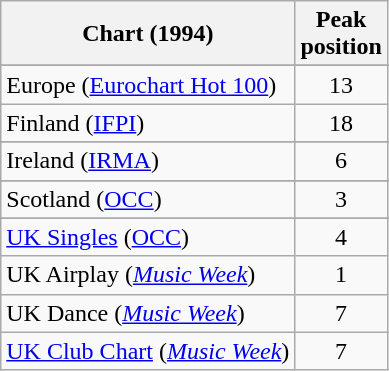<table class="wikitable sortable">
<tr>
<th>Chart (1994)</th>
<th>Peak<br>position</th>
</tr>
<tr>
</tr>
<tr>
</tr>
<tr>
<td>Europe (<a href='#'>Eurochart Hot 100</a>)</td>
<td style="text-align:center;">13</td>
</tr>
<tr>
<td>Finland (<a href='#'>IFPI</a>)</td>
<td style="text-align:center;">18</td>
</tr>
<tr>
</tr>
<tr>
<td>Ireland (<a href='#'>IRMA</a>)</td>
<td style="text-align:center;">6</td>
</tr>
<tr>
</tr>
<tr>
</tr>
<tr>
<td>Scotland (<a href='#'>OCC</a>)</td>
<td style="text-align:center;">3</td>
</tr>
<tr>
</tr>
<tr>
<td><a href='#'>UK Singles</a> (<a href='#'>OCC</a>)</td>
<td style="text-align:center;">4</td>
</tr>
<tr>
<td>UK Airplay (<em><a href='#'>Music Week</a></em>)</td>
<td style="text-align:center;">1</td>
</tr>
<tr>
<td>UK Dance (<em><a href='#'>Music Week</a></em>)</td>
<td style="text-align:center;">7</td>
</tr>
<tr>
<td><a href='#'>UK Club Chart</a> (<em><a href='#'>Music Week</a></em>)</td>
<td style="text-align:center;">7</td>
</tr>
</table>
